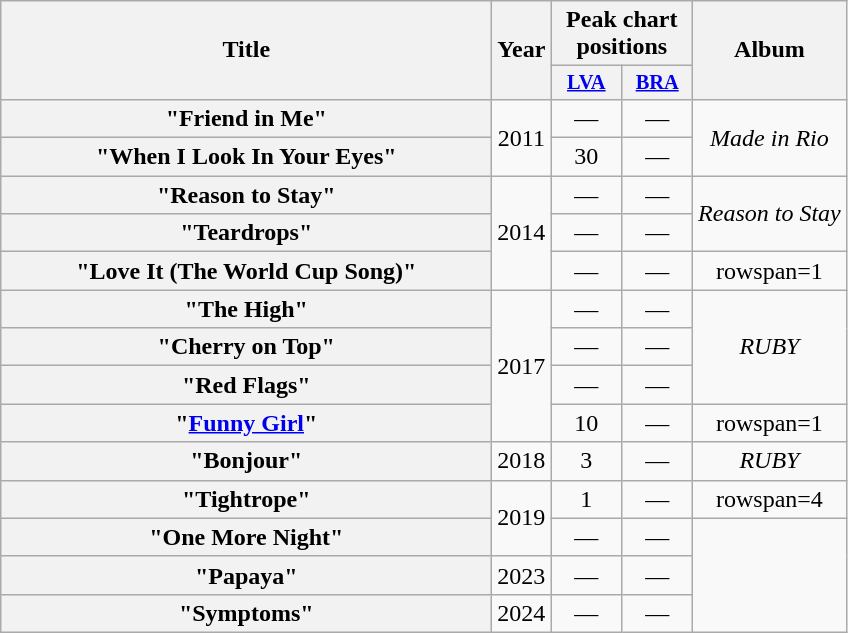<table class="wikitable plainrowheaders" style="text-align:center;">
<tr>
<th scope="col" rowspan="2" style="width:20em;">Title</th>
<th scope="col" rowspan="2">Year</th>
<th scope="col" colspan="2">Peak chart positions</th>
<th scope="col" rowspan="2">Album</th>
</tr>
<tr>
<th scope="col" style="width:3em;font-size:85%;"><a href='#'>LVA</a></th>
<th scope="col" style="width:3em;font-size:85%;"><a href='#'>BRA</a></th>
</tr>
<tr>
<th scope="row">"Friend in Me"</th>
<td rowspan=2>2011</td>
<td>—</td>
<td>—</td>
<td rowspan=2><em>Made in Rio</em></td>
</tr>
<tr>
<th scope="row">"When I Look In Your Eyes"</th>
<td>30</td>
<td>—</td>
</tr>
<tr>
<th scope="row">"Reason to Stay"</th>
<td rowspan=3>2014</td>
<td>—</td>
<td>—</td>
<td rowspan=2><em>Reason to Stay</em></td>
</tr>
<tr>
<th scope="row">"Teardrops"</th>
<td>—</td>
<td>—</td>
</tr>
<tr>
<th scope="row">"Love It (The World Cup Song)"</th>
<td>—</td>
<td>—</td>
<td>rowspan=1 </td>
</tr>
<tr>
<th scope="row">"The High"</th>
<td rowspan=4>2017</td>
<td>—</td>
<td>—</td>
<td rowspan=3><em>RUBY</em></td>
</tr>
<tr>
<th scope="row">"Cherry on Top"</th>
<td>—</td>
<td>—</td>
</tr>
<tr>
<th scope="row">"Red Flags"</th>
<td>—</td>
<td>—</td>
</tr>
<tr>
<th scope="row">"<a href='#'>Funny Girl</a>"</th>
<td>10</td>
<td>—</td>
<td>rowspan=1 </td>
</tr>
<tr>
<th scope="row">"Bonjour"</th>
<td>2018</td>
<td>3</td>
<td>—</td>
<td rowspan=1><em>RUBY</em></td>
</tr>
<tr>
<th scope="row">"Tightrope"</th>
<td rowspan=2>2019</td>
<td>1</td>
<td>—</td>
<td>rowspan=4 </td>
</tr>
<tr>
<th scope="row">"One More Night"</th>
<td>—</td>
<td>—</td>
</tr>
<tr>
<th scope="row">"Papaya"</th>
<td>2023</td>
<td>—</td>
<td>—</td>
</tr>
<tr>
<th scope="row">"Symptoms"</th>
<td>2024</td>
<td>—</td>
<td>—</td>
</tr>
</table>
